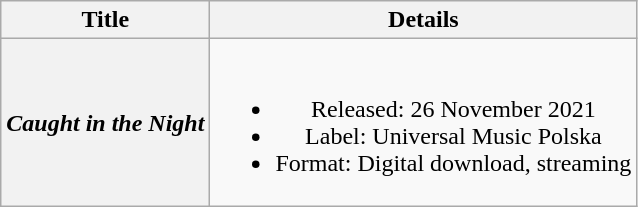<table class="wikitable plainrowheaders" style="text-align:center;">
<tr>
<th>Title</th>
<th>Details</th>
</tr>
<tr>
<th scope="row"><em>Caught in the Night</em></th>
<td><br><ul><li>Released: 26 November 2021</li><li>Label: Universal Music Polska</li><li>Format: Digital download, streaming</li></ul></td>
</tr>
</table>
